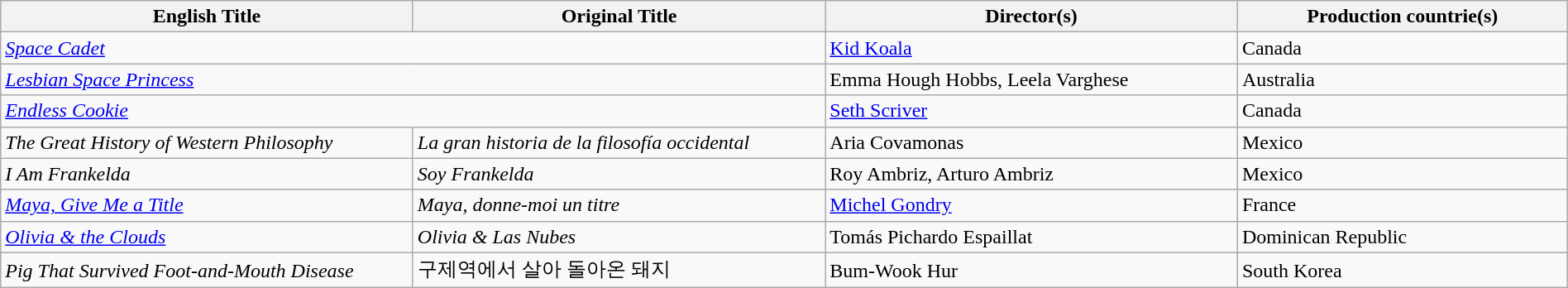<table class="wikitable" style="width:100%; margin-bottom:4px">
<tr>
<th scope="col" width="25%">English Title</th>
<th scope="col" width="25%">Original Title</th>
<th scope="col" width="25%">Director(s)</th>
<th scope="col" width="20%">Production countrie(s)</th>
</tr>
<tr>
<td colspan="2"><em><a href='#'>Space Cadet</a></em></td>
<td><a href='#'>Kid Koala</a></td>
<td>Canada</td>
</tr>
<tr>
<td colspan="2"><em><a href='#'>Lesbian Space Princess</a></em> </td>
<td>Emma Hough Hobbs, Leela Varghese</td>
<td>Australia</td>
</tr>
<tr>
<td colspan="2"><em><a href='#'>Endless Cookie</a></em></td>
<td><a href='#'>Seth Scriver</a></td>
<td>Canada</td>
</tr>
<tr>
<td><em>The Great History of Western Philosophy</em></td>
<td><em>La gran historia de la filosofía occidental</em></td>
<td>Aria Covamonas</td>
<td>Mexico</td>
</tr>
<tr>
<td><em>I Am Frankelda</em> </td>
<td><em>Soy Frankelda</em></td>
<td>Roy Ambriz, Arturo Ambriz</td>
<td>Mexico</td>
</tr>
<tr>
<td><em><a href='#'>Maya, Give Me a Title</a></em></td>
<td><em>Maya, donne-moi un titre</em></td>
<td><a href='#'>Michel Gondry</a></td>
<td>France</td>
</tr>
<tr>
<td><em><a href='#'>Olivia & the Clouds</a></em></td>
<td><em>Olivia & Las Nubes</em></td>
<td>Tomás Pichardo Espaillat</td>
<td>Dominican Republic</td>
</tr>
<tr>
<td><em>Pig That Survived Foot-and-Mouth Disease</em></td>
<td>구제역에서 살아 돌아온 돼지</td>
<td>Bum-Wook Hur</td>
<td>South Korea</td>
</tr>
</table>
